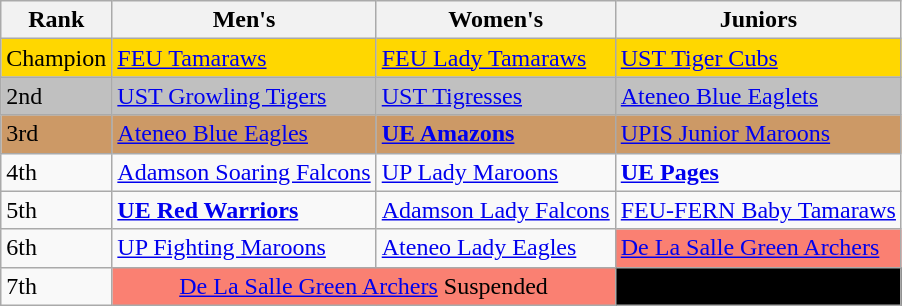<table class="wikitable" align="center"|>
<tr>
<th>Rank</th>
<th>Men's</th>
<th>Women's</th>
<th>Juniors</th>
</tr>
<tr bgcolor=gold>
<td>Champion</td>
<td> <a href='#'>FEU Tamaraws</a></td>
<td> <a href='#'>FEU Lady Tamaraws</a></td>
<td> <a href='#'>UST Tiger Cubs</a></td>
</tr>
<tr bgcolor=silver>
<td>2nd</td>
<td> <a href='#'>UST Growling Tigers</a></td>
<td> <a href='#'>UST Tigresses</a></td>
<td> <a href='#'>Ateneo Blue Eaglets</a></td>
</tr>
<tr bgcolor=cc9966>
<td>3rd</td>
<td> <a href='#'>Ateneo Blue Eagles</a></td>
<td> <strong><a href='#'>UE Amazons</a></strong></td>
<td> <a href='#'>UPIS Junior Maroons</a></td>
</tr>
<tr>
<td>4th</td>
<td> <a href='#'>Adamson Soaring Falcons</a></td>
<td> <a href='#'>UP Lady Maroons</a></td>
<td> <strong><a href='#'>UE Pages</a></strong></td>
</tr>
<tr>
<td>5th</td>
<td> <strong><a href='#'>UE Red Warriors</a></strong></td>
<td> <a href='#'>Adamson Lady Falcons</a></td>
<td> <a href='#'>FEU-FERN Baby Tamaraws</a></td>
</tr>
<tr>
<td>6th</td>
<td> <a href='#'>UP Fighting Maroons</a></td>
<td> <a href='#'>Ateneo Lady Eagles</a></td>
<td bgcolor=salmon> <a href='#'>De La Salle Green Archers</a></td>
</tr>
<tr align="center">
<td align=left>7th</td>
<td bgcolor=salmon colspan=2> <a href='#'>De La Salle Green Archers</a> Suspended</td>
<td bgcolor=black>-</td>
</tr>
</table>
